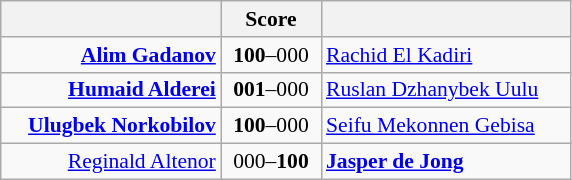<table class="wikitable" style="text-align: center; font-size:90% ">
<tr>
<th align="right" width="140"></th>
<th width="60">Score</th>
<th align="left" width="160"></th>
</tr>
<tr>
<td align=right><strong><a href='#'>Alim Gadanov</a></strong> </td>
<td align=center><strong>100</strong>–000</td>
<td align=left> <a href='#'>Rachid El Kadiri</a></td>
</tr>
<tr>
<td align=right><strong><a href='#'>Humaid Alderei</a></strong> </td>
<td align=center><strong>001</strong>–000</td>
<td align=left> <a href='#'>Ruslan Dzhanybek Uulu</a></td>
</tr>
<tr>
<td align=right><strong><a href='#'>Ulugbek Norkobilov</a></strong> </td>
<td align=center><strong>100</strong>–000</td>
<td align=left> <a href='#'>Seifu Mekonnen Gebisa</a></td>
</tr>
<tr>
<td align=right><a href='#'>Reginald Altenor</a> </td>
<td align=center>000–<strong>100</strong></td>
<td align=left> <strong><a href='#'>Jasper de Jong</a></strong></td>
</tr>
</table>
